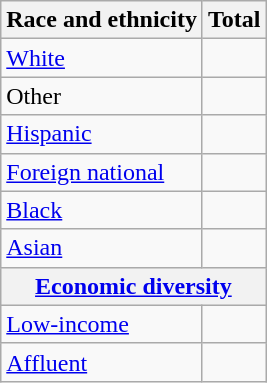<table class="wikitable floatright sortable collapsible"; text-align:right; font-size:80%;">
<tr>
<th>Race and ethnicity</th>
<th colspan="2" data-sort-type=number>Total</th>
</tr>
<tr>
<td><a href='#'>White</a></td>
<td align=right></td>
</tr>
<tr>
<td>Other</td>
<td align=right></td>
</tr>
<tr>
<td><a href='#'>Hispanic</a></td>
<td align=right></td>
</tr>
<tr>
<td><a href='#'>Foreign national</a></td>
<td align=right></td>
</tr>
<tr>
<td><a href='#'>Black</a></td>
<td align=right></td>
</tr>
<tr>
<td><a href='#'>Asian</a></td>
<td align=right></td>
</tr>
<tr>
<th colspan="4" data-sort-type=number><a href='#'>Economic diversity</a></th>
</tr>
<tr>
<td><a href='#'>Low-income</a></td>
<td align=right></td>
</tr>
<tr>
<td><a href='#'>Affluent</a></td>
<td align=right></td>
</tr>
</table>
